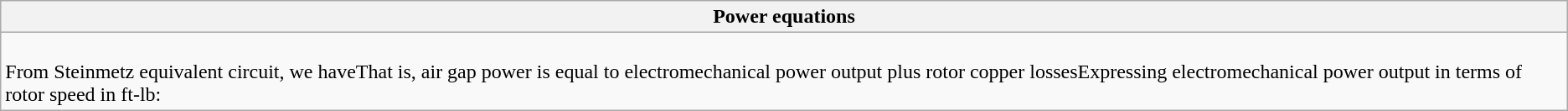<table class="wikitable collapsible collapsed" style="min-width:50em;">
<tr>
<th colspan=3>Power equations</th>
</tr>
<tr>
<td><br>From Steinmetz equivalent circuit, we haveThat is, air gap power is equal to electromechanical power output plus rotor copper lossesExpressing electromechanical power output in terms of rotor speed in ft-lb:</td>
</tr>
</table>
